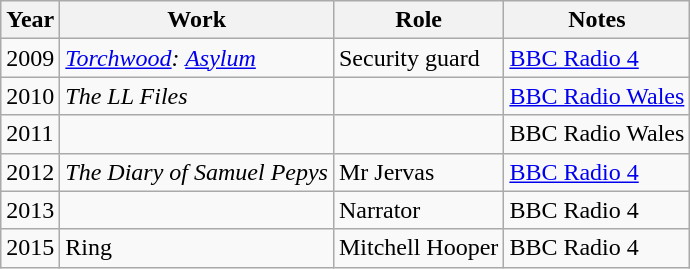<table class="wikitable">
<tr>
<th>Year</th>
<th>Work</th>
<th>Role</th>
<th>Notes</th>
</tr>
<tr>
<td>2009</td>
<td><em><a href='#'>Torchwood</a>: <a href='#'>Asylum</a></em></td>
<td>Security guard</td>
<td><a href='#'>BBC Radio 4</a></td>
</tr>
<tr>
<td>2010</td>
<td><em>The LL Files</em></td>
<td></td>
<td><a href='#'>BBC Radio Wales</a></td>
</tr>
<tr>
<td>2011</td>
<td></td>
<td></td>
<td>BBC Radio Wales</td>
</tr>
<tr>
<td>2012</td>
<td><em>The Diary of Samuel Pepys</em></td>
<td>Mr Jervas</td>
<td><a href='#'>BBC Radio 4</a></td>
</tr>
<tr>
<td>2013</td>
<td></td>
<td>Narrator</td>
<td>BBC Radio 4</td>
</tr>
<tr>
<td>2015</td>
<td>Ring</td>
<td>Mitchell Hooper</td>
<td>BBC Radio 4</td>
</tr>
</table>
